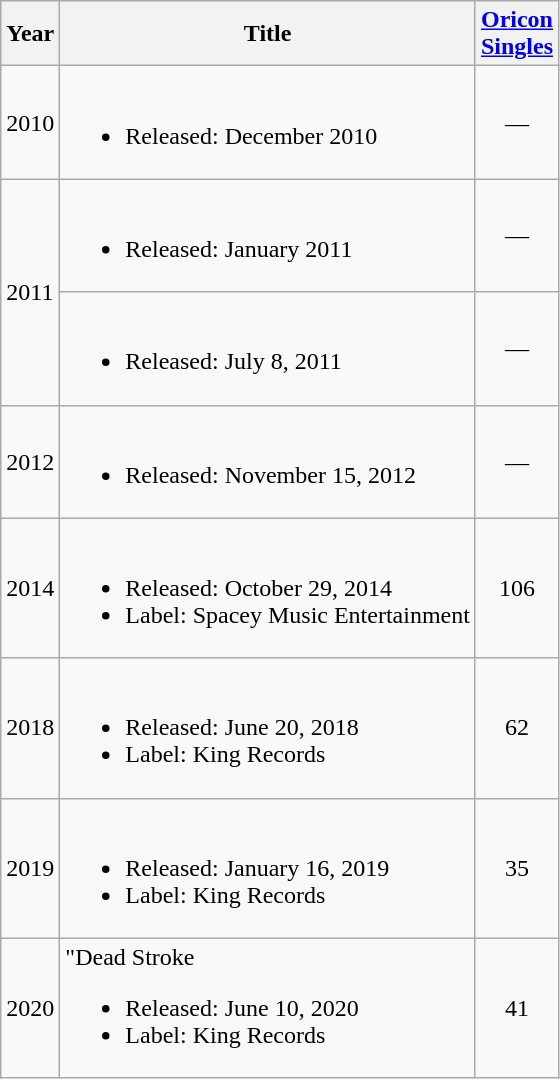<table class="wikitable">
<tr>
<th>Year</th>
<th>Title</th>
<th><a href='#'>Oricon<br>Singles</a></th>
</tr>
<tr>
<td>2010</td>
<td><br><ul><li>Released: December 2010</li></ul></td>
<td align="center">—</td>
</tr>
<tr>
<td rowspan="2">2011</td>
<td><br><ul><li>Released: January 2011</li></ul></td>
<td align="center">—</td>
</tr>
<tr>
<td><br><ul><li>Released: July 8, 2011</li></ul></td>
<td align="center">—</td>
</tr>
<tr>
<td>2012</td>
<td><br><ul><li>Released: November 15, 2012</li></ul></td>
<td align="center">—</td>
</tr>
<tr>
<td>2014</td>
<td><br><ul><li>Released: October 29, 2014</li><li>Label: Spacey Music Entertainment</li></ul></td>
<td align="center">106</td>
</tr>
<tr>
<td>2018</td>
<td><br><ul><li>Released: June 20, 2018</li><li>Label: King Records</li></ul></td>
<td align="center">62</td>
</tr>
<tr>
<td>2019</td>
<td><br><ul><li>Released: January 16, 2019</li><li>Label: King Records</li></ul></td>
<td align="center">35</td>
</tr>
<tr>
<td>2020</td>
<td>"Dead Stroke<br><ul><li>Released: June 10, 2020</li><li>Label: King Records</li></ul></td>
<td align="center">41</td>
</tr>
</table>
